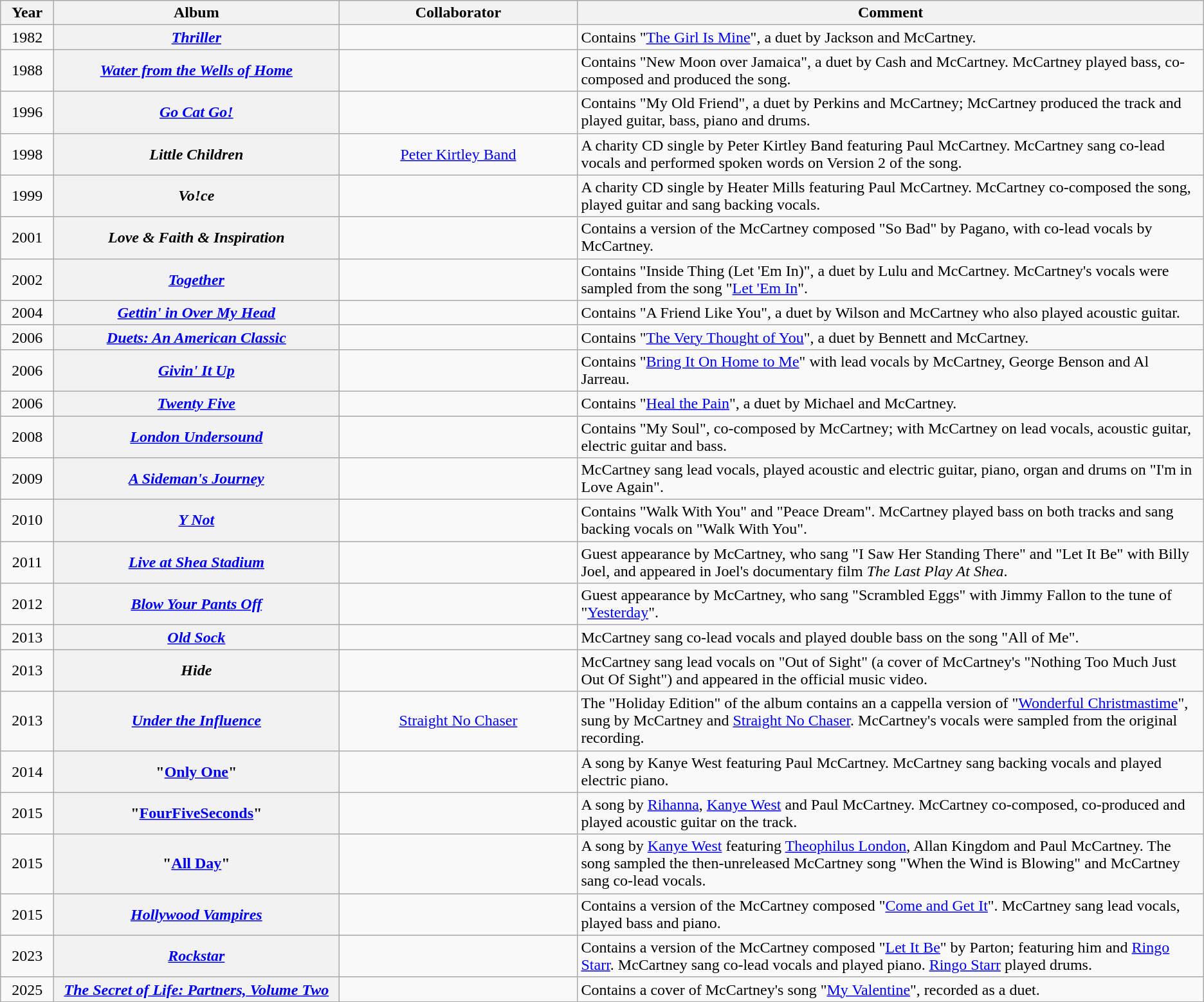<table class="wikitable sortable plainrowheaders">
<tr>
<th scope="col" style="width:3em">Year</th>
<th scope="col" style="width:18em">Album</th>
<th scope="col" style="width:15em">Collaborator</th>
<th scope="col" class="unsortable">Comment</th>
</tr>
<tr>
<td style="text-align:center;">1982</td>
<th scope="row"><em><a href='#'>Thriller</a></em></th>
<td style="text-align:center;"></td>
<td>Contains "<a href='#'>The Girl Is Mine</a>", a duet by Jackson and McCartney.</td>
</tr>
<tr>
<td style="text-align:center;">1988</td>
<th scope="row"><em><a href='#'>Water from the Wells of Home</a></em></th>
<td style="text-align:center;"></td>
<td>Contains "New Moon over Jamaica", a duet by Cash and McCartney. McCartney played bass, co-composed and produced the song.</td>
</tr>
<tr>
<td style="text-align:center;">1996</td>
<th scope="row"><em><a href='#'>Go Cat Go!</a></em></th>
<td style="text-align:center;"></td>
<td>Contains "My Old Friend", a duet by Perkins and McCartney; McCartney produced the track and played guitar, bass, piano and drums.</td>
</tr>
<tr>
<td style="text-align:center;">1998</td>
<th scope="row"><em>Little Children</em></th>
<td style="text-align:center;"><a href='#'>Peter Kirtley Band</a></td>
<td>A charity CD single by Peter Kirtley Band featuring Paul McCartney. McCartney sang co-lead vocals and performed spoken words on Version 2 of the song.</td>
</tr>
<tr>
<td style="text-align:center;">1999</td>
<th scope="row"><em>Vo!ce</em></th>
<td style="text-align:center;"></td>
<td>A charity CD single by Heater Mills featuring Paul McCartney. McCartney co-composed the song, played guitar and sang backing vocals.</td>
</tr>
<tr>
<td style="text-align:center;">2001</td>
<th scope="row"><em>Love & Faith & Inspiration</em></th>
<td style="text-align:center;"></td>
<td>Contains a version of the McCartney composed "So Bad" by Pagano, with co-lead vocals by McCartney.</td>
</tr>
<tr>
<td style="text-align:center;">2002</td>
<th scope="row"><em><a href='#'>Together</a></em></th>
<td style="text-align:center;"></td>
<td>Contains "Inside Thing (Let 'Em In)", a duet by Lulu and McCartney. McCartney's vocals were sampled from the song "<a href='#'>Let 'Em In</a>".</td>
</tr>
<tr>
<td style="text-align:center;">2004</td>
<th scope="row"><em><a href='#'>Gettin' in Over My Head</a></em></th>
<td style="text-align:center;"></td>
<td>Contains "A Friend Like You", a duet by Wilson and McCartney who also played acoustic guitar.</td>
</tr>
<tr>
<td style="text-align:center;">2006</td>
<th scope="row"><em><a href='#'>Duets: An American Classic</a></em></th>
<td style="text-align:center;"></td>
<td>Contains "<a href='#'>The Very Thought of You</a>", a duet by Bennett and McCartney.</td>
</tr>
<tr>
<td style="text-align:center;">2006</td>
<th scope="row"><em><a href='#'>Givin' It Up</a></em></th>
<td style="text-align:center;"></td>
<td>Contains "<a href='#'>Bring It On Home to Me</a>" with lead vocals by McCartney, George Benson and Al Jarreau.</td>
</tr>
<tr>
<td style="text-align:center;">2006</td>
<th scope="row"><em><a href='#'>Twenty Five</a></em></th>
<td style="text-align:center;"></td>
<td>Contains "<a href='#'>Heal the Pain</a>", a duet by Michael and McCartney.</td>
</tr>
<tr>
<td style="text-align:center;">2008</td>
<th scope="row"><em><a href='#'>London Undersound</a></em></th>
<td style="text-align:center;"></td>
<td>Contains "My Soul", co-composed by McCartney; with McCartney on lead vocals, acoustic guitar, electric guitar and bass.</td>
</tr>
<tr>
<td style="text-align:center;">2009</td>
<th scope="row"><em><a href='#'>A Sideman's Journey</a></em></th>
<td style="text-align:center;"></td>
<td>McCartney sang lead vocals, played acoustic and electric guitar, piano, organ and drums on "I'm in Love Again".</td>
</tr>
<tr>
<td style="text-align:center;">2010</td>
<th scope="row"><em><a href='#'>Y Not</a></em></th>
<td style="text-align:center;"></td>
<td>Contains "Walk With You" and "Peace Dream". McCartney played bass on both tracks and sang backing vocals on "Walk With You".</td>
</tr>
<tr>
<td style="text-align:center;">2011</td>
<th scope="row"><em><a href='#'>Live at Shea Stadium</a></em></th>
<td style="text-align:center;"></td>
<td>Guest appearance by McCartney, who sang "I Saw Her Standing There" and "Let It Be" with Billy Joel, and appeared in Joel's documentary film <em>The Last Play At Shea</em>.</td>
</tr>
<tr>
<td style="text-align:center;">2012</td>
<th scope="row"><em><a href='#'>Blow Your Pants Off</a></em></th>
<td style="text-align:center;"></td>
<td>Guest appearance by McCartney, who sang "Scrambled Eggs" with Jimmy Fallon to the tune of "<a href='#'>Yesterday</a>".</td>
</tr>
<tr>
<td style="text-align:center;">2013</td>
<th scope="row"><em><a href='#'>Old Sock</a></em></th>
<td style="text-align:center;"></td>
<td>McCartney sang co-lead vocals and played double bass on the song "All of Me".</td>
</tr>
<tr>
<td style="text-align:center;">2013</td>
<th scope="row"><em>Hide</em></th>
<td style="text-align:center;"></td>
<td>McCartney sang lead vocals on "Out of Sight" (a cover of McCartney's "Nothing Too Much Just Out Of Sight") and appeared in the official music video.</td>
</tr>
<tr>
<td style="text-align:center;">2013</td>
<th scope="row"><em><a href='#'>Under the Influence</a></em></th>
<td style="text-align:center;"><a href='#'>Straight No Chaser</a></td>
<td>The "Holiday Edition" of the album contains an a cappella version of "<a href='#'>Wonderful Christmastime</a>", sung by McCartney and <a href='#'>Straight No Chaser</a>. McCartney's vocals were sampled from the original recording.</td>
</tr>
<tr>
<td style="text-align:center;">2014</td>
<th scope="row">"<a href='#'>Only One</a>"</th>
<td style="text-align:center;"></td>
<td>A song by Kanye West featuring Paul McCartney. McCartney sang backing vocals and played electric piano.</td>
</tr>
<tr>
<td style="text-align:center;">2015</td>
<th scope="row">"<a href='#'>FourFiveSeconds</a>"</th>
<td style="text-align:center;"></td>
<td>A song by <a href='#'>Rihanna</a>, <a href='#'>Kanye West</a> and Paul McCartney. McCartney co-composed, co-produced and played acoustic guitar on the track.</td>
</tr>
<tr>
<td style="text-align:center;">2015</td>
<th scope="row">"<a href='#'>All Day</a>"</th>
<td style="text-align:center;"></td>
<td>A song by <a href='#'>Kanye West</a> featuring <a href='#'>Theophilus London</a>, Allan Kingdom and Paul McCartney. The song sampled the then-unreleased McCartney song "When the Wind is Blowing" and McCartney sang co-lead vocals.</td>
</tr>
<tr>
<td style="text-align:center;">2015</td>
<th scope="row"><em><a href='#'>Hollywood Vampires</a></em></th>
<td style="text-align:center;"></td>
<td>Contains a version of the McCartney composed "<a href='#'>Come and Get It</a>". McCartney sang lead vocals, played bass and piano.</td>
</tr>
<tr>
<td style="text-align:center;">2023</td>
<th scope="row"><em><a href='#'>Rockstar</a></em></th>
<td style="text-align:center;"></td>
<td>Contains a version of the McCartney composed "<a href='#'>Let It Be</a>" by Parton; featuring him and <a href='#'>Ringo Starr</a>. McCartney sang co-lead vocals and played piano. <a href='#'>Ringo Starr</a> played drums.</td>
</tr>
<tr>
<td style="text-align:center;">2025</td>
<th scope="row"><em><a href='#'>The Secret of Life: Partners, Volume Two</a></em></th>
<td style="text-align:center;"></td>
<td>Contains a cover of McCartney's song "<a href='#'>My Valentine</a>", recorded as a duet.</td>
</tr>
</table>
